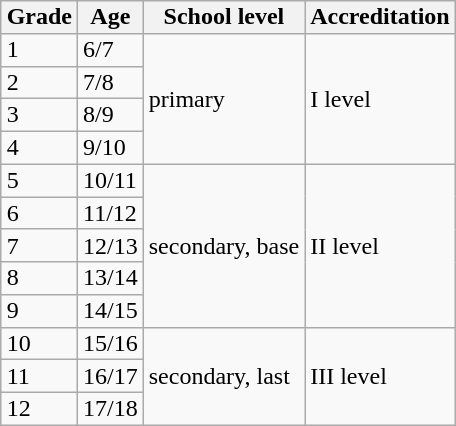<table class="wikitable" style="line-height:0.9em; border:1px black; float:right; margin-left:1em">
<tr>
<th>Grade</th>
<th>Age</th>
<th>School level</th>
<th>Accreditation</th>
</tr>
<tr>
<td>1</td>
<td>6/7</td>
<td rowspan=4>primary</td>
<td rowspan=4>I level</td>
</tr>
<tr>
<td>2</td>
<td>7/8</td>
</tr>
<tr>
<td>3</td>
<td>8/9</td>
</tr>
<tr>
<td>4</td>
<td>9/10</td>
</tr>
<tr>
<td>5</td>
<td>10/11</td>
<td rowspan=5>secondary, base</td>
<td rowspan=5>II level</td>
</tr>
<tr>
<td>6</td>
<td>11/12</td>
</tr>
<tr>
<td>7</td>
<td>12/13</td>
</tr>
<tr>
<td>8</td>
<td>13/14</td>
</tr>
<tr>
<td>9</td>
<td>14/15</td>
</tr>
<tr>
<td>10</td>
<td>15/16</td>
<td rowspan="3">secondary, last</td>
<td rowspan="3">III level</td>
</tr>
<tr>
<td>11</td>
<td>16/17</td>
</tr>
<tr>
<td>12</td>
<td>17/18</td>
</tr>
</table>
